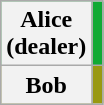<table class="wikitable" style="float:left">
<tr style="background-color: #1a3;">
<th>Alice<br>(dealer)</th>
<td></td>
</tr>
<tr style="background-color: #991;">
<th>Bob</th>
<td></td>
</tr>
</table>
